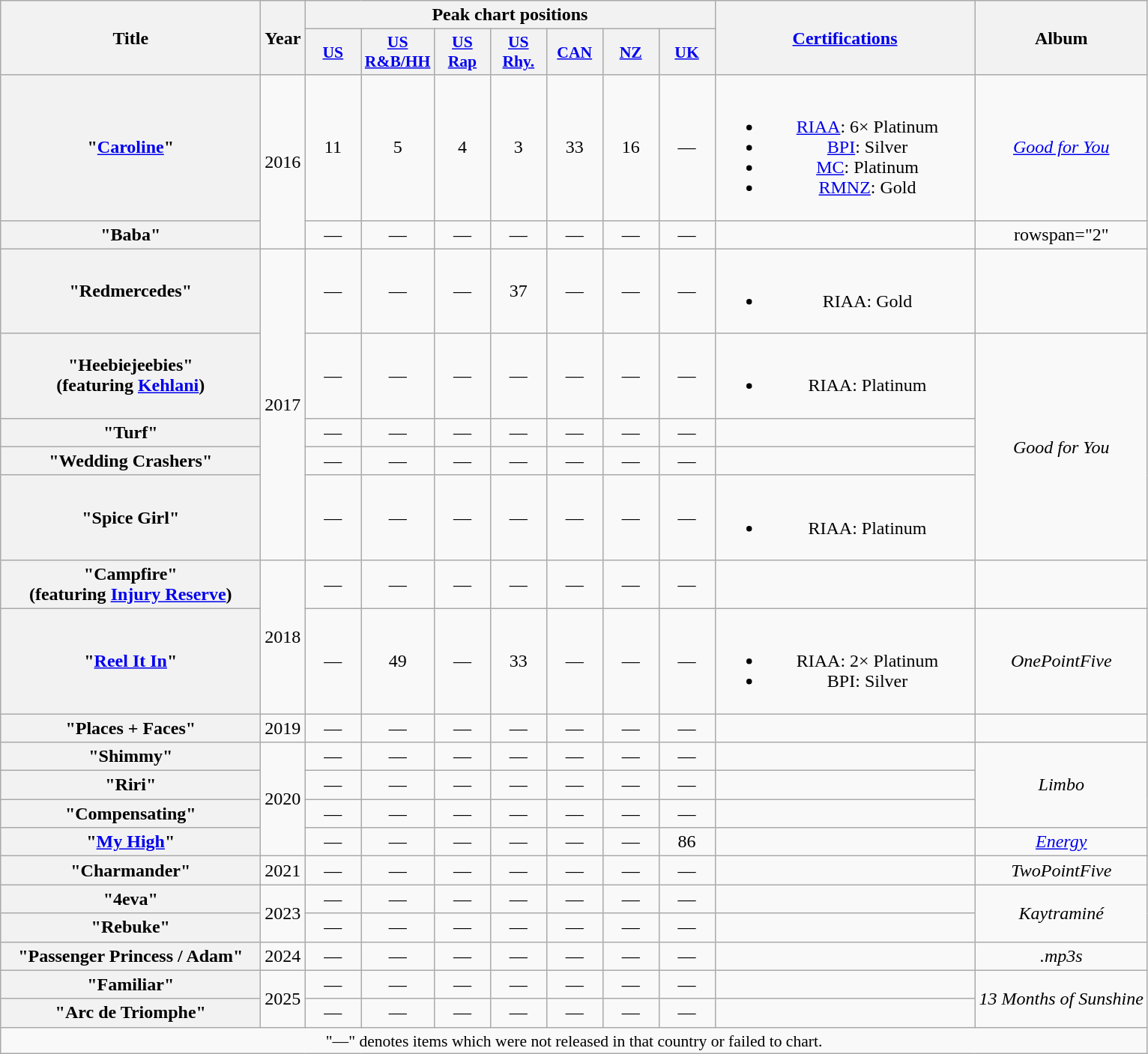<table class="wikitable plainrowheaders" style="text-align:center;">
<tr>
<th scope="col" rowspan="2" style="width:14em;">Title</th>
<th scope="col" rowspan="2">Year</th>
<th scope="col" colspan="7">Peak chart positions</th>
<th scope="col" rowspan="2" style="width:14em;"><a href='#'>Certifications</a></th>
<th scope="col" rowspan="2">Album</th>
</tr>
<tr>
<th scope="col" style="width:3em;font-size:90%;"><a href='#'>US</a><br></th>
<th scope="col" style="width:3em;font-size:90%;"><a href='#'>US<br>R&B/HH</a><br></th>
<th scope="col" style="width:3em;font-size:90%;"><a href='#'>US Rap</a><br></th>
<th scope="col" style="width:3em;font-size:90%;"><a href='#'>US<br>Rhy.</a><br></th>
<th scope="col" style="width:3em;font-size:90%;"><a href='#'>CAN</a><br></th>
<th scope="col" style="width:3em;font-size:90%;"><a href='#'>NZ</a><br></th>
<th scope="col" style="width:3em;font-size:90%;"><a href='#'>UK</a><br></th>
</tr>
<tr>
<th scope="row">"<a href='#'>Caroline</a>"</th>
<td rowspan="2">2016</td>
<td>11</td>
<td>5</td>
<td>4</td>
<td>3</td>
<td>33</td>
<td>16</td>
<td>—</td>
<td><br><ul><li><a href='#'>RIAA</a>: 6× Platinum</li><li><a href='#'>BPI</a>: Silver</li><li><a href='#'>MC</a>: Platinum</li><li><a href='#'>RMNZ</a>: Gold</li></ul></td>
<td><em><a href='#'>Good for You</a></em></td>
</tr>
<tr>
<th scope="row">"Baba"</th>
<td>—</td>
<td>—</td>
<td>—</td>
<td>—</td>
<td>—</td>
<td>—</td>
<td>—</td>
<td></td>
<td>rowspan="2" </td>
</tr>
<tr>
<th scope="row">"Redmercedes"</th>
<td rowspan="5">2017</td>
<td>—</td>
<td>—</td>
<td>—</td>
<td>37</td>
<td>—</td>
<td>—</td>
<td>—</td>
<td><br><ul><li>RIAA: Gold</li></ul></td>
</tr>
<tr>
<th scope="row">"Heebiejeebies"<br><span>(featuring <a href='#'>Kehlani</a>)</span></th>
<td>—</td>
<td>—</td>
<td>—</td>
<td>—</td>
<td>—</td>
<td>—</td>
<td>—</td>
<td><br><ul><li>RIAA: Platinum</li></ul></td>
<td rowspan="4"><em>Good for You</em></td>
</tr>
<tr>
<th scope="row">"Turf"</th>
<td>—</td>
<td>—</td>
<td>—</td>
<td>—</td>
<td>—</td>
<td>—</td>
<td>—</td>
<td></td>
</tr>
<tr>
<th scope="row">"Wedding Crashers"<br></th>
<td>—</td>
<td>—</td>
<td>—</td>
<td>—</td>
<td>—</td>
<td>—</td>
<td>—</td>
<td></td>
</tr>
<tr>
<th scope="row">"Spice Girl"</th>
<td>—</td>
<td>—</td>
<td>—</td>
<td>—</td>
<td>—</td>
<td>—</td>
<td>—</td>
<td><br><ul><li>RIAA: Platinum</li></ul></td>
</tr>
<tr>
<th scope="row">"Campfire"<br><span>(featuring <a href='#'>Injury Reserve</a>)</span></th>
<td rowspan="2">2018</td>
<td>—</td>
<td>—</td>
<td>—</td>
<td>—</td>
<td>—</td>
<td>—</td>
<td>—</td>
<td></td>
<td></td>
</tr>
<tr>
<th scope="row">"<a href='#'>Reel It In</a>"</th>
<td>—</td>
<td>49</td>
<td>—</td>
<td>33</td>
<td>—</td>
<td>—</td>
<td>—</td>
<td><br><ul><li>RIAA: 2× Platinum</li><li>BPI: Silver</li></ul></td>
<td><em>OnePointFive</em></td>
</tr>
<tr>
<th scope="row">"Places + Faces"</th>
<td>2019</td>
<td>—</td>
<td>—</td>
<td>—</td>
<td>—</td>
<td>—</td>
<td>—</td>
<td>—</td>
<td></td>
<td></td>
</tr>
<tr>
<th scope="row">"Shimmy"</th>
<td rowspan="4">2020</td>
<td>—</td>
<td>—</td>
<td>—</td>
<td>—</td>
<td>—</td>
<td>—</td>
<td>—</td>
<td></td>
<td rowspan="3"><em>Limbo</em></td>
</tr>
<tr>
<th scope="row">"Riri"</th>
<td>—</td>
<td>—</td>
<td>—</td>
<td>—</td>
<td>—</td>
<td>—</td>
<td>—</td>
<td></td>
</tr>
<tr>
<th scope="row">"Compensating"<br></th>
<td>—</td>
<td>—</td>
<td>—</td>
<td>—</td>
<td>—</td>
<td>—</td>
<td>—</td>
<td></td>
</tr>
<tr>
<th scope="row">"<a href='#'>My High</a>"<br></th>
<td>—</td>
<td>—</td>
<td>—</td>
<td>—</td>
<td>—</td>
<td>—</td>
<td>86</td>
<td></td>
<td><em><a href='#'>Energy</a></em></td>
</tr>
<tr>
<th scope="row">"Charmander"</th>
<td>2021</td>
<td>—</td>
<td>—</td>
<td>—</td>
<td>—</td>
<td>—</td>
<td>—</td>
<td>—</td>
<td></td>
<td><em>TwoPointFive</em></td>
</tr>
<tr>
<th scope="row">"4eva"<br></th>
<td rowspan="2">2023</td>
<td>—</td>
<td>—</td>
<td>—</td>
<td>—</td>
<td>—</td>
<td>—</td>
<td>—</td>
<td></td>
<td rowspan="2"><em>Kaytraminé</em></td>
</tr>
<tr>
<th scope="row">"Rebuke"<br></th>
<td>—</td>
<td>—</td>
<td>—</td>
<td>—</td>
<td>—</td>
<td>—</td>
<td>—</td>
<td></td>
</tr>
<tr>
<th scope="row">"Passenger Princess / Adam"</th>
<td>2024</td>
<td>—</td>
<td>—</td>
<td>—</td>
<td>—</td>
<td>—</td>
<td>—</td>
<td>—</td>
<td></td>
<td><em>.mp3s</em></td>
</tr>
<tr>
<th scope="row">"Familiar"</th>
<td rowspan="2">2025</td>
<td>—</td>
<td>—</td>
<td>—</td>
<td>—</td>
<td>—</td>
<td>—</td>
<td>—</td>
<td></td>
<td rowspan="2"><em>13 Months of Sunshine</em></td>
</tr>
<tr>
<th scope="row">"Arc de Triomphe"</th>
<td>—</td>
<td>—</td>
<td>—</td>
<td>—</td>
<td>—</td>
<td>—</td>
<td>—</td>
<td></td>
</tr>
<tr>
<td colspan="14" style="font-size:90%;">"—" denotes items which were not released in that country or failed to chart.</td>
</tr>
</table>
